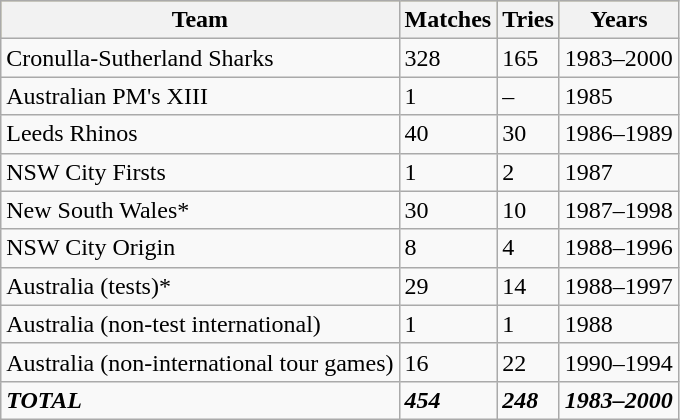<table class="wikitable">
<tr style="background:#bdb76b;">
<th>Team</th>
<th>Matches</th>
<th>Tries</th>
<th>Years</th>
</tr>
<tr>
<td> Cronulla-Sutherland Sharks</td>
<td>328</td>
<td>165</td>
<td>1983–2000</td>
</tr>
<tr>
<td> Australian PM's XIII</td>
<td>1</td>
<td>–</td>
<td>1985</td>
</tr>
<tr>
<td> Leeds Rhinos</td>
<td>40</td>
<td>30</td>
<td>1986–1989</td>
</tr>
<tr>
<td> NSW City Firsts</td>
<td>1</td>
<td>2</td>
<td>1987</td>
</tr>
<tr>
<td> New South Wales*</td>
<td>30</td>
<td>10</td>
<td>1987–1998</td>
</tr>
<tr>
<td> NSW City Origin</td>
<td>8</td>
<td>4</td>
<td>1988–1996</td>
</tr>
<tr>
<td> Australia (tests)*</td>
<td>29</td>
<td>14</td>
<td>1988–1997</td>
</tr>
<tr>
<td> Australia (non-test international)</td>
<td>1</td>
<td>1</td>
<td>1988</td>
</tr>
<tr>
<td> Australia (non-international tour games)</td>
<td>16</td>
<td>22</td>
<td>1990–1994</td>
</tr>
<tr>
<td><strong><em>TOTAL</em></strong></td>
<td><strong><em>454</em></strong></td>
<td><strong><em>248</em></strong></td>
<td><strong><em>1983–2000</em></strong></td>
</tr>
</table>
